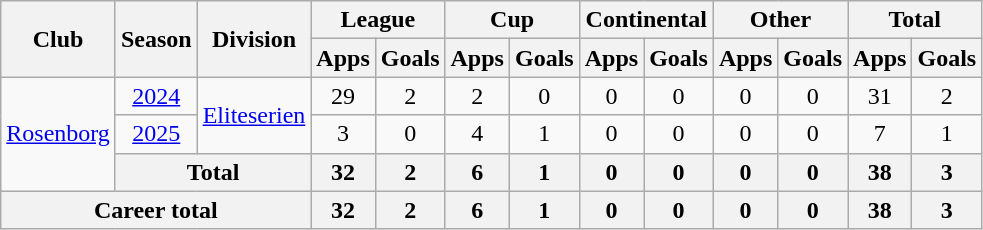<table class="wikitable" style="text-align: center;">
<tr>
<th rowspan="2">Club</th>
<th rowspan="2">Season</th>
<th rowspan="2">Division</th>
<th colspan="2">League</th>
<th colspan="2">Cup</th>
<th colspan="2">Continental</th>
<th colspan="2">Other</th>
<th colspan="2">Total</th>
</tr>
<tr>
<th>Apps</th>
<th>Goals</th>
<th>Apps</th>
<th>Goals</th>
<th>Apps</th>
<th>Goals</th>
<th>Apps</th>
<th>Goals</th>
<th>Apps</th>
<th>Goals</th>
</tr>
<tr>
<td rowspan="3" valign="center"><a href='#'>Rosenborg</a></td>
<td><a href='#'>2024</a></td>
<td rowspan="2" valign="center"><a href='#'>Eliteserien</a></td>
<td>29</td>
<td>2</td>
<td>2</td>
<td>0</td>
<td>0</td>
<td>0</td>
<td>0</td>
<td>0</td>
<td>31</td>
<td>2</td>
</tr>
<tr>
<td><a href='#'>2025</a></td>
<td>3</td>
<td>0</td>
<td>4</td>
<td>1</td>
<td>0</td>
<td>0</td>
<td>0</td>
<td>0</td>
<td>7</td>
<td>1</td>
</tr>
<tr>
<th colspan=2>Total</th>
<th>32</th>
<th>2</th>
<th>6</th>
<th>1</th>
<th>0</th>
<th>0</th>
<th>0</th>
<th>0</th>
<th>38</th>
<th>3</th>
</tr>
<tr>
<th colspan="3">Career total</th>
<th>32</th>
<th>2</th>
<th>6</th>
<th>1</th>
<th>0</th>
<th>0</th>
<th>0</th>
<th>0</th>
<th>38</th>
<th>3</th>
</tr>
</table>
